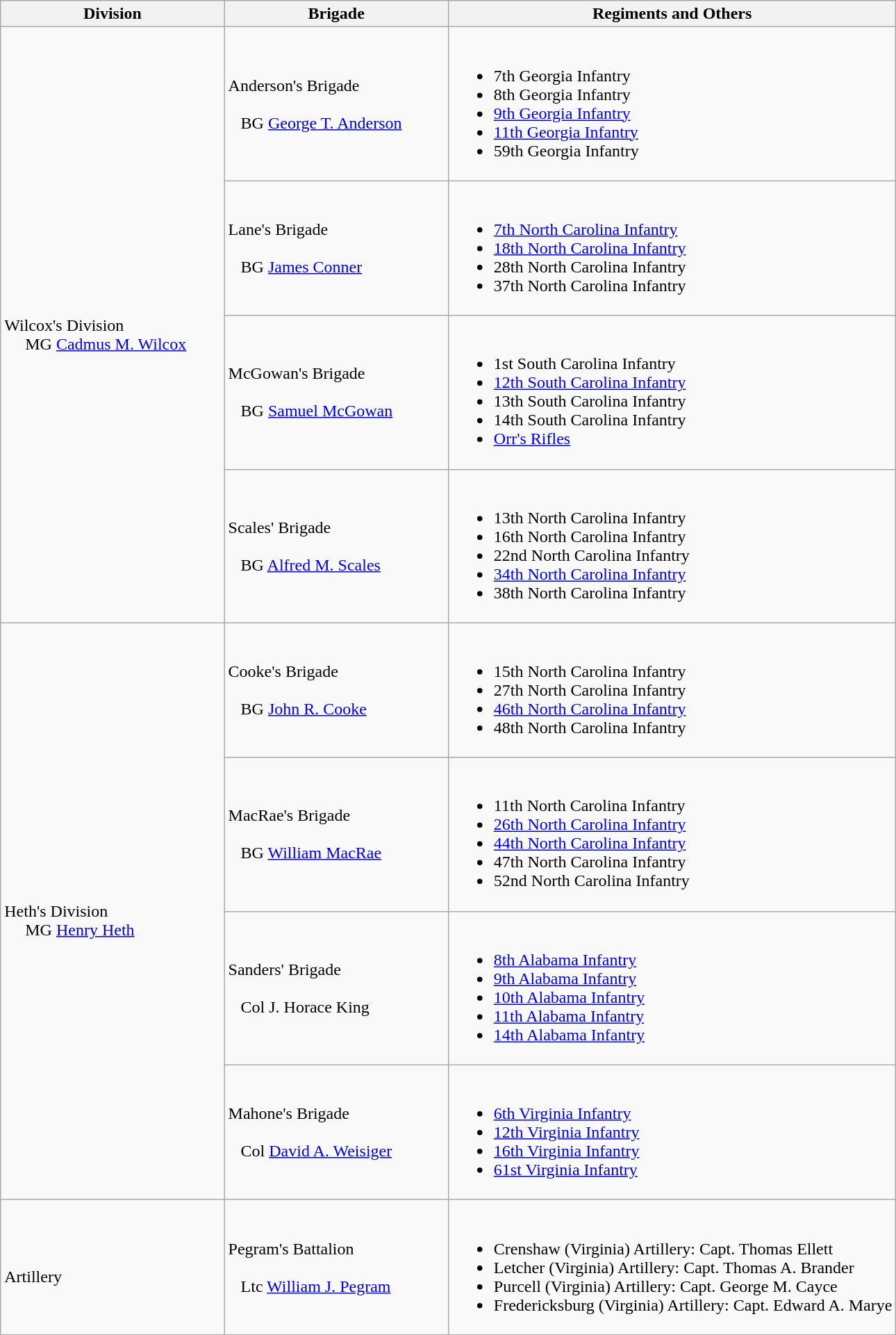<table class="wikitable">
<tr>
<th style="width:25%;">Division</th>
<th style="width:25%;">Brigade</th>
<th>Regiments and Others</th>
</tr>
<tr>
<td rowspan=4><br>Wilcox's Division
<br>    
MG <a href='#'>Cadmus M. Wilcox</a></td>
<td>Anderson's Brigade<br><br>  
BG <a href='#'>George T. Anderson</a></td>
<td><br><ul><li>7th Georgia Infantry</li><li>8th Georgia Infantry</li><li><a href='#'>9th Georgia Infantry</a></li><li><a href='#'>11th Georgia Infantry</a></li><li>59th Georgia Infantry</li></ul></td>
</tr>
<tr>
<td>Lane's Brigade<br><br>  
BG <a href='#'>James Conner</a></td>
<td><br><ul><li><a href='#'>7th North Carolina Infantry</a></li><li><a href='#'>18th North Carolina Infantry</a></li><li>28th North Carolina Infantry</li><li>37th North Carolina Infantry</li></ul></td>
</tr>
<tr>
<td>McGowan's Brigade<br><br>  
BG <a href='#'>Samuel McGowan</a></td>
<td><br><ul><li>1st South Carolina Infantry</li><li><a href='#'>12th South Carolina Infantry</a></li><li>13th South Carolina Infantry</li><li>14th South Carolina Infantry</li><li><a href='#'>Orr's Rifles</a></li></ul></td>
</tr>
<tr>
<td>Scales' Brigade<br><br>  
BG <a href='#'>Alfred M. Scales</a></td>
<td><br><ul><li>13th North Carolina Infantry</li><li>16th North Carolina Infantry</li><li>22nd North Carolina Infantry</li><li><a href='#'>34th North Carolina Infantry</a></li><li>38th North Carolina Infantry</li></ul></td>
</tr>
<tr>
<td rowspan=4><br>Heth's Division
<br>    
MG <a href='#'>Henry Heth</a></td>
<td>Cooke's Brigade<br><br>  
BG <a href='#'>John R. Cooke</a></td>
<td><br><ul><li>15th North Carolina Infantry</li><li>27th North Carolina Infantry</li><li><a href='#'>46th North Carolina Infantry</a></li><li>48th North Carolina Infantry</li></ul></td>
</tr>
<tr>
<td>MacRae's Brigade<br><br>  
BG <a href='#'>William MacRae</a></td>
<td><br><ul><li>11th North Carolina Infantry</li><li><a href='#'>26th North Carolina Infantry</a></li><li><a href='#'>44th North Carolina Infantry</a></li><li>47th North Carolina Infantry</li><li>52nd North Carolina Infantry</li></ul></td>
</tr>
<tr>
<td>Sanders' Brigade<br><br>  
Col J. Horace King</td>
<td><br><ul><li><a href='#'>8th Alabama Infantry</a></li><li><a href='#'>9th Alabama Infantry</a></li><li><a href='#'>10th Alabama Infantry</a></li><li><a href='#'>11th Alabama Infantry</a></li><li><a href='#'>14th Alabama Infantry</a></li></ul></td>
</tr>
<tr>
<td>Mahone's Brigade<br><br>  
Col <a href='#'>David A. Weisiger</a></td>
<td><br><ul><li><a href='#'>6th Virginia Infantry</a></li><li><a href='#'>12th Virginia Infantry</a></li><li><a href='#'>16th Virginia Infantry</a></li><li><a href='#'>61st Virginia Infantry</a></li></ul></td>
</tr>
<tr>
<td rowspan=1><br>Artillery</td>
<td>Pegram's Battalion<br><br>  
Ltc <a href='#'>William J. Pegram</a></td>
<td><br><ul><li>Crenshaw (Virginia) Artillery: Capt. Thomas Ellett</li><li>Letcher (Virginia) Artillery: Capt. Thomas A. Brander</li><li>Purcell (Virginia) Artillery: Capt. George M. Cayce</li><li>Fredericksburg (Virginia) Artillery: Capt. Edward A. Marye</li></ul></td>
</tr>
</table>
